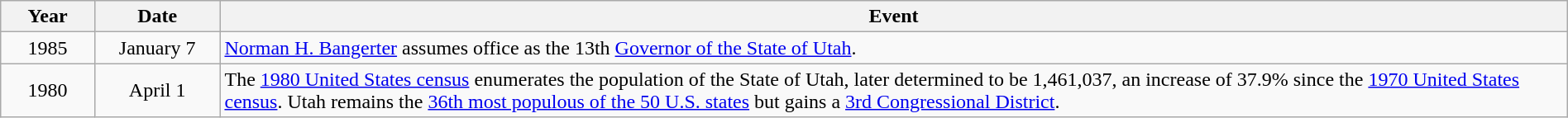<table class="wikitable" style="width:100%;">
<tr>
<th style="width:6%">Year</th>
<th style="width:8%">Date</th>
<th style="width:86%">Event</th>
</tr>
<tr>
<td align=center rowspan=1>1985</td>
<td align=center>January 7</td>
<td><a href='#'>Norman H. Bangerter</a> assumes office as the 13th <a href='#'>Governor of the State of Utah</a>.</td>
</tr>
<tr>
<td align=center rowspan=1>1980</td>
<td align=center>April 1</td>
<td>The <a href='#'>1980 United States census</a> enumerates the population of the State of Utah, later determined to be 1,461,037, an increase of 37.9% since the <a href='#'>1970 United States census</a>. Utah remains the <a href='#'>36th most populous of the 50 U.S. states</a> but gains a <a href='#'>3rd Congressional District</a>.</td>
</tr>
</table>
